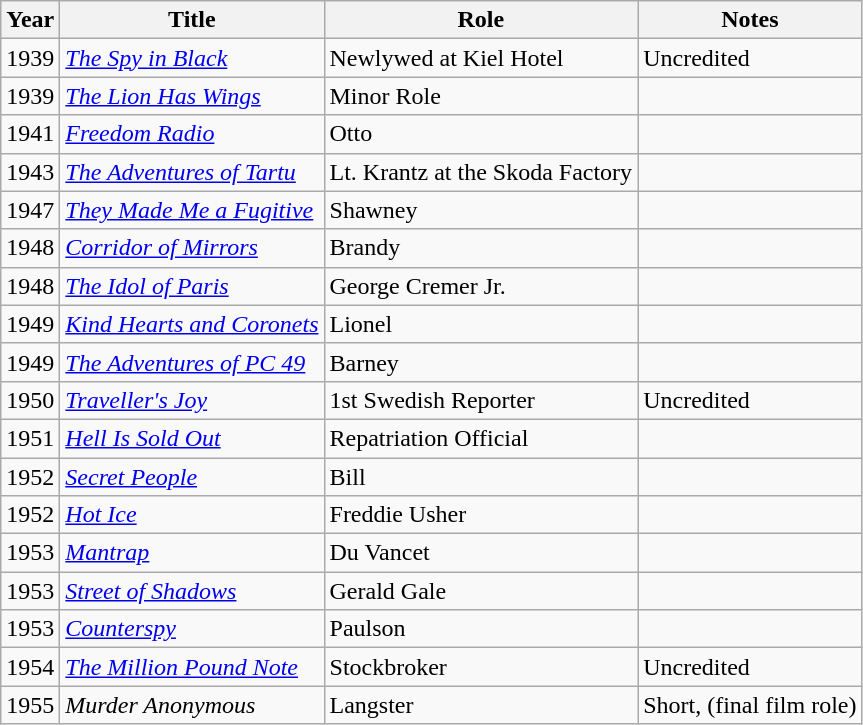<table class="wikitable">
<tr>
<th>Year</th>
<th>Title</th>
<th>Role</th>
<th>Notes</th>
</tr>
<tr>
<td>1939</td>
<td><em><a href='#'>The Spy in Black</a></em></td>
<td>Newlywed at Kiel Hotel</td>
<td>Uncredited</td>
</tr>
<tr>
<td>1939</td>
<td><em><a href='#'>The Lion Has Wings</a></em></td>
<td>Minor Role</td>
<td></td>
</tr>
<tr>
<td>1941</td>
<td><em><a href='#'>Freedom Radio</a></em></td>
<td>Otto</td>
<td></td>
</tr>
<tr>
<td>1943</td>
<td><em><a href='#'>The Adventures of Tartu</a></em></td>
<td>Lt. Krantz at the Skoda Factory</td>
<td></td>
</tr>
<tr>
<td>1947</td>
<td><em><a href='#'>They Made Me a Fugitive</a></em></td>
<td>Shawney</td>
<td></td>
</tr>
<tr>
<td>1948</td>
<td><em><a href='#'>Corridor of Mirrors</a></em></td>
<td>Brandy</td>
<td></td>
</tr>
<tr>
<td>1948</td>
<td><em><a href='#'>The Idol of Paris</a></em></td>
<td>George Cremer Jr.</td>
<td></td>
</tr>
<tr>
<td>1949</td>
<td><em><a href='#'>Kind Hearts and Coronets</a></em></td>
<td>Lionel</td>
<td></td>
</tr>
<tr>
<td>1949</td>
<td><em><a href='#'>The Adventures of PC 49</a></em></td>
<td>Barney</td>
<td></td>
</tr>
<tr>
<td>1950</td>
<td><em><a href='#'>Traveller's Joy</a></em></td>
<td>1st Swedish Reporter</td>
<td>Uncredited</td>
</tr>
<tr>
<td>1951</td>
<td><em><a href='#'>Hell Is Sold Out</a></em></td>
<td>Repatriation Official</td>
<td></td>
</tr>
<tr>
<td>1952</td>
<td><em><a href='#'>Secret People</a></em></td>
<td>Bill</td>
<td></td>
</tr>
<tr>
<td>1952</td>
<td><em><a href='#'>Hot Ice</a></em></td>
<td>Freddie Usher</td>
<td></td>
</tr>
<tr>
<td>1953</td>
<td><em><a href='#'>Mantrap</a></em></td>
<td>Du Vancet</td>
<td></td>
</tr>
<tr>
<td>1953</td>
<td><em><a href='#'>Street of Shadows</a></em></td>
<td>Gerald Gale</td>
<td></td>
</tr>
<tr>
<td>1953</td>
<td><em><a href='#'>Counterspy</a></em></td>
<td>Paulson</td>
<td></td>
</tr>
<tr>
<td>1954</td>
<td><em><a href='#'>The Million Pound Note</a></em></td>
<td>Stockbroker</td>
<td>Uncredited</td>
</tr>
<tr>
<td>1955</td>
<td><em>Murder Anonymous</em></td>
<td>Langster</td>
<td>Short, (final film role)</td>
</tr>
</table>
